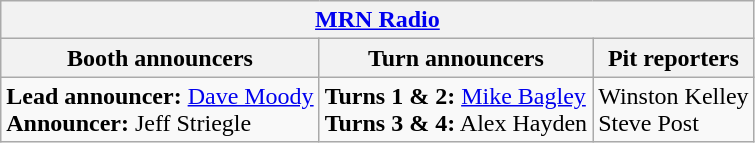<table class="wikitable">
<tr>
<th colspan="3"><a href='#'>MRN Radio</a></th>
</tr>
<tr>
<th>Booth announcers</th>
<th>Turn announcers</th>
<th>Pit reporters</th>
</tr>
<tr>
<td><strong>Lead announcer:</strong> <a href='#'>Dave Moody</a><br><strong>Announcer:</strong> Jeff Striegle</td>
<td><strong>Turns 1 & 2:</strong> <a href='#'>Mike Bagley</a><br><strong>Turns</strong> <strong>3 & 4:</strong> Alex Hayden</td>
<td>Winston Kelley<br>Steve Post</td>
</tr>
</table>
